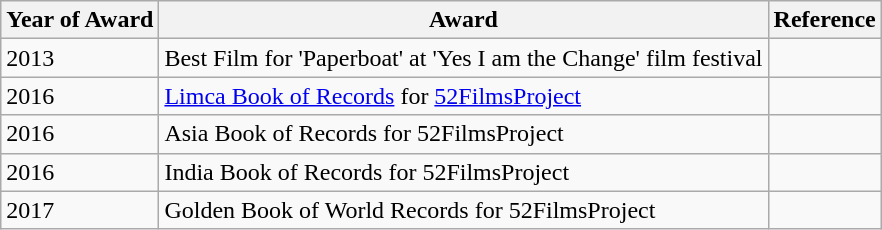<table class="wikitable">
<tr>
<th>Year of Award</th>
<th>Award</th>
<th>Reference</th>
</tr>
<tr>
<td>2013</td>
<td>Best Film for 'Paperboat' at 'Yes I am the Change' film festival</td>
<td></td>
</tr>
<tr>
<td>2016</td>
<td><a href='#'>Limca Book of Records</a> for <a href='#'>52FilmsProject</a></td>
<td></td>
</tr>
<tr>
<td>2016</td>
<td>Asia Book of Records for 52FilmsProject</td>
<td></td>
</tr>
<tr>
<td>2016</td>
<td>India Book of Records for 52FilmsProject</td>
<td></td>
</tr>
<tr>
<td>2017</td>
<td>Golden Book of World Records for 52FilmsProject</td>
<td></td>
</tr>
</table>
